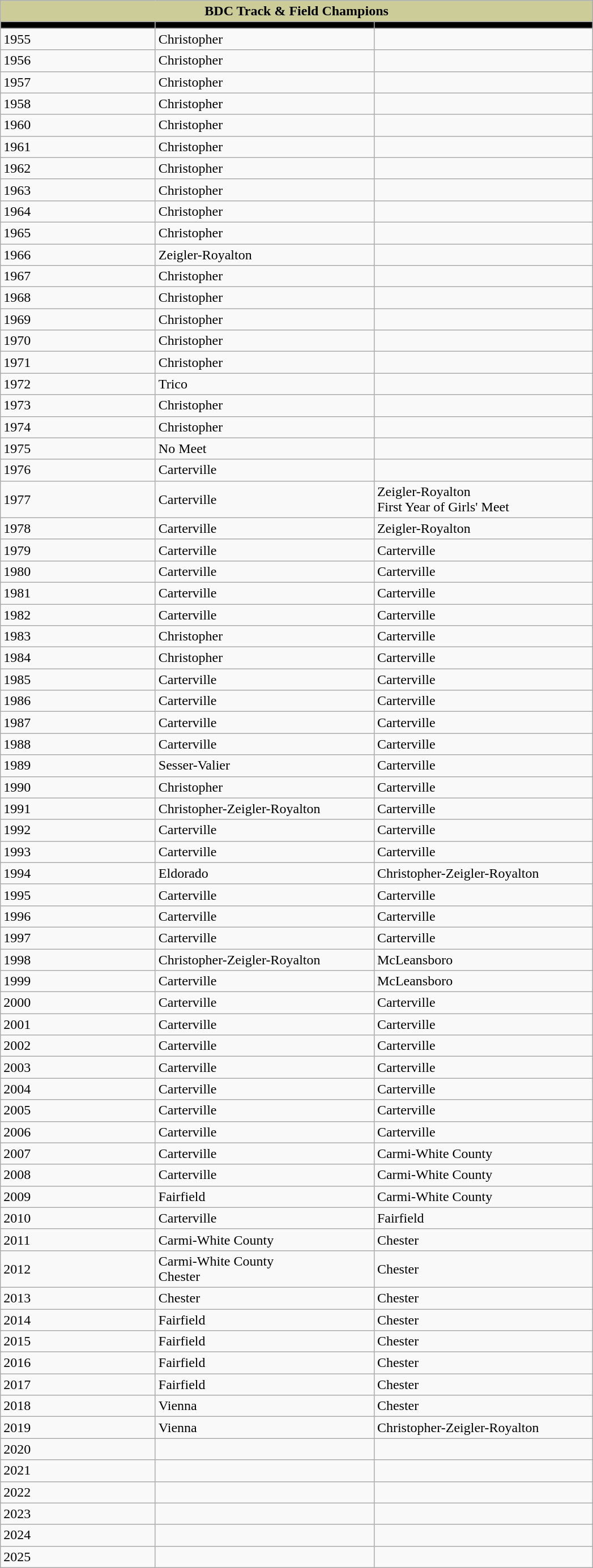<table class="wikitable" border="1">
<tr style="background: #cccc99; color: black">
<td colspan="3" style="text-align:center;"><strong>BDC Track & Field Champions</strong></td>
</tr>
<tr>
</tr>
<tr style="background: black; color: #cccc99">
<td width="175"></td>
<td width="250"></td>
<td width="250"></td>
</tr>
<tr>
<td>1955</td>
<td>Christopher</td>
<td></td>
</tr>
<tr>
<td>1956</td>
<td>Christopher</td>
<td></td>
</tr>
<tr>
<td>1957</td>
<td>Christopher</td>
<td></td>
</tr>
<tr>
<td>1958</td>
<td>Christopher</td>
<td></td>
</tr>
<tr>
<td>1960</td>
<td>Christopher</td>
<td></td>
</tr>
<tr>
<td>1961</td>
<td>Christopher</td>
<td></td>
</tr>
<tr>
<td>1962</td>
<td>Christopher</td>
<td></td>
</tr>
<tr>
<td>1963</td>
<td>Christopher</td>
<td></td>
</tr>
<tr>
<td>1964</td>
<td>Christopher</td>
<td></td>
</tr>
<tr>
<td>1965</td>
<td>Christopher</td>
<td></td>
</tr>
<tr>
<td>1966</td>
<td>Zeigler-Royalton</td>
<td></td>
</tr>
<tr>
<td>1967</td>
<td>Christopher</td>
<td></td>
</tr>
<tr>
<td>1968</td>
<td>Christopher</td>
<td></td>
</tr>
<tr>
<td>1969</td>
<td>Christopher</td>
<td></td>
</tr>
<tr>
<td>1970</td>
<td>Christopher</td>
<td></td>
</tr>
<tr>
<td>1971</td>
<td>Christopher</td>
<td></td>
</tr>
<tr>
<td>1972</td>
<td>Trico</td>
<td></td>
</tr>
<tr>
<td>1973</td>
<td>Christopher</td>
<td></td>
</tr>
<tr>
<td>1974</td>
<td>Christopher</td>
<td></td>
</tr>
<tr>
<td>1975</td>
<td>No Meet</td>
<td></td>
</tr>
<tr>
<td>1976</td>
<td>Carterville</td>
<td></td>
</tr>
<tr>
<td>1977</td>
<td>Carterville</td>
<td>Zeigler-Royalton<br> First Year of Girls' Meet</td>
</tr>
<tr>
<td>1978</td>
<td>Carterville</td>
<td>Zeigler-Royalton</td>
</tr>
<tr>
<td>1979</td>
<td>Carterville</td>
<td>Carterville</td>
</tr>
<tr>
<td>1980</td>
<td>Carterville</td>
<td>Carterville</td>
</tr>
<tr>
<td>1981</td>
<td>Carterville</td>
<td>Carterville</td>
</tr>
<tr>
<td>1982</td>
<td>Carterville</td>
<td>Carterville</td>
</tr>
<tr>
<td>1983</td>
<td>Christopher</td>
<td>Carterville</td>
</tr>
<tr>
<td>1984</td>
<td>Christopher</td>
<td>Carterville</td>
</tr>
<tr>
<td>1985</td>
<td>Carterville</td>
<td>Carterville</td>
</tr>
<tr>
<td>1986</td>
<td>Carterville</td>
<td>Carterville</td>
</tr>
<tr>
<td>1987</td>
<td>Carterville</td>
<td>Carterville</td>
</tr>
<tr>
<td>1988</td>
<td>Carterville</td>
<td>Carterville</td>
</tr>
<tr>
<td>1989</td>
<td>Sesser-Valier</td>
<td>Carterville</td>
</tr>
<tr>
<td>1990</td>
<td>Christopher</td>
<td>Carterville</td>
</tr>
<tr>
<td>1991</td>
<td>Christopher-Zeigler-Royalton</td>
<td>Carterville</td>
</tr>
<tr>
<td>1992</td>
<td>Carterville</td>
<td>Carterville</td>
</tr>
<tr>
<td>1993</td>
<td>Carterville</td>
<td>Carterville</td>
</tr>
<tr>
<td>1994</td>
<td>Eldorado</td>
<td>Christopher-Zeigler-Royalton</td>
</tr>
<tr>
<td>1995</td>
<td>Carterville</td>
<td>Carterville</td>
</tr>
<tr>
<td>1996</td>
<td>Carterville</td>
<td>Carterville</td>
</tr>
<tr>
<td>1997</td>
<td>Carterville</td>
<td>Carterville</td>
</tr>
<tr>
<td>1998</td>
<td>Christopher-Zeigler-Royalton</td>
<td>McLeansboro</td>
</tr>
<tr>
<td>1999</td>
<td>Carterville</td>
<td>McLeansboro</td>
</tr>
<tr>
<td>2000</td>
<td>Carterville</td>
<td>Carterville</td>
</tr>
<tr>
<td>2001</td>
<td>Carterville</td>
<td>Carterville</td>
</tr>
<tr>
<td>2002</td>
<td>Carterville</td>
<td>Carterville</td>
</tr>
<tr>
<td>2003</td>
<td>Carterville</td>
<td>Carterville</td>
</tr>
<tr>
<td>2004</td>
<td>Carterville</td>
<td>Carterville</td>
</tr>
<tr>
<td>2005</td>
<td>Carterville</td>
<td>Carterville</td>
</tr>
<tr>
<td>2006</td>
<td>Carterville</td>
<td>Carterville</td>
</tr>
<tr>
<td>2007</td>
<td>Carterville</td>
<td>Carmi-White County</td>
</tr>
<tr>
<td>2008</td>
<td>Carterville</td>
<td>Carmi-White County</td>
</tr>
<tr>
<td>2009</td>
<td>Fairfield</td>
<td>Carmi-White County</td>
</tr>
<tr>
<td>2010</td>
<td>Carterville</td>
<td>Fairfield</td>
</tr>
<tr>
<td>2011</td>
<td>Carmi-White County</td>
<td>Chester</td>
</tr>
<tr>
<td>2012</td>
<td>Carmi-White County<br> Chester</td>
<td>Chester</td>
</tr>
<tr>
<td>2013</td>
<td>Chester</td>
<td>Chester</td>
</tr>
<tr>
<td>2014</td>
<td>Fairfield</td>
<td>Chester</td>
</tr>
<tr>
<td>2015</td>
<td>Fairfield</td>
<td>Chester</td>
</tr>
<tr>
<td>2016</td>
<td>Fairfield</td>
<td>Chester</td>
</tr>
<tr>
<td>2017</td>
<td>Fairfield</td>
<td>Chester</td>
</tr>
<tr>
<td>2018</td>
<td>Vienna</td>
<td>Chester</td>
</tr>
<tr>
<td>2019</td>
<td>Vienna</td>
<td>Christopher-Zeigler-Royalton</td>
</tr>
<tr>
<td>2020</td>
<td></td>
<td></td>
</tr>
<tr>
<td>2021</td>
<td></td>
<td></td>
</tr>
<tr>
<td>2022</td>
<td></td>
<td></td>
</tr>
<tr>
<td>2023</td>
<td></td>
<td></td>
</tr>
<tr>
<td>2024</td>
<td></td>
<td></td>
</tr>
<tr>
<td>2025</td>
<td></td>
<td></td>
</tr>
</table>
